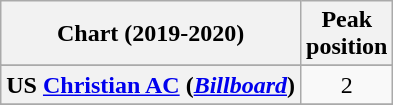<table class="wikitable sortable plainrowheaders" style="text-align:center">
<tr>
<th scope="col">Chart (2019-2020)</th>
<th scope="col">Peak<br> position</th>
</tr>
<tr>
</tr>
<tr>
</tr>
<tr>
<th scope="row">US <a href='#'>Christian AC</a> (<em><a href='#'>Billboard</a></em>)</th>
<td>2</td>
</tr>
<tr>
</tr>
</table>
